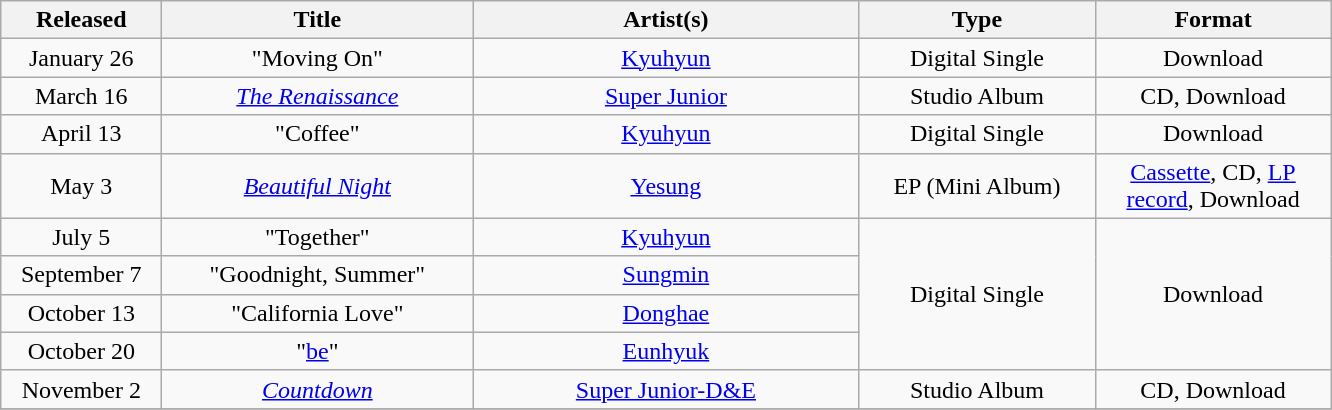<table class="wikitable plainrowheaders" style="text-align:center;">
<tr>
<th width="100">Released</th>
<th width="200">Title</th>
<th width="250">Artist(s)</th>
<th width="150">Type</th>
<th width="150">Format</th>
</tr>
<tr>
<td>January 26</td>
<td>"Moving On"</td>
<td><a href='#'>Kyuhyun</a></td>
<td>Digital Single</td>
<td>Download</td>
</tr>
<tr>
<td>March 16</td>
<td><em><a href='#'>The Renaissance</a></em></td>
<td><a href='#'>Super Junior</a></td>
<td>Studio Album</td>
<td>CD, Download</td>
</tr>
<tr>
<td>April 13</td>
<td>"Coffee"</td>
<td><a href='#'>Kyuhyun</a></td>
<td>Digital Single</td>
<td>Download</td>
</tr>
<tr>
<td>May 3</td>
<td><em><a href='#'>Beautiful Night</a></em></td>
<td><a href='#'>Yesung</a></td>
<td>EP (Mini Album)</td>
<td><a href='#'>Cassette</a>, CD, <a href='#'>LP record</a>, Download</td>
</tr>
<tr>
<td>July 5</td>
<td>"Together"</td>
<td><a href='#'>Kyuhyun</a></td>
<td rowspan="4">Digital Single</td>
<td rowspan="4">Download</td>
</tr>
<tr>
<td>September 7</td>
<td>"Goodnight, Summer"</td>
<td><a href='#'>Sungmin</a></td>
</tr>
<tr>
<td>October 13</td>
<td>"California Love"</td>
<td><a href='#'>Donghae</a></td>
</tr>
<tr>
<td>October 20</td>
<td>"<a href='#'>be</a>"</td>
<td><a href='#'>Eunhyuk</a></td>
</tr>
<tr>
<td>November 2</td>
<td><em><a href='#'>Countdown</a></em></td>
<td><a href='#'>Super Junior-D&E</a></td>
<td>Studio Album</td>
<td>CD, Download</td>
</tr>
<tr>
</tr>
</table>
